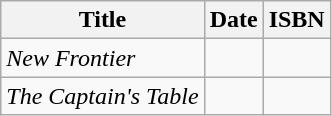<table class="wikitable">
<tr>
<th>Title</th>
<th>Date</th>
<th>ISBN</th>
</tr>
<tr>
<td><em>New Frontier</em></td>
<td></td>
<td></td>
</tr>
<tr>
<td><em>The Captain's Table</em></td>
<td></td>
<td></td>
</tr>
</table>
